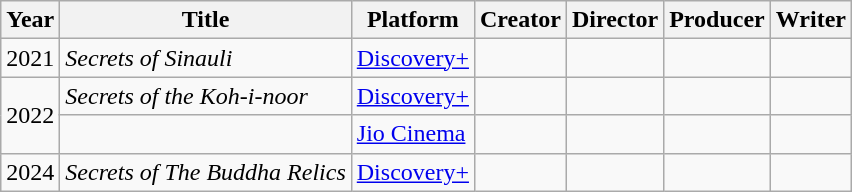<table class="wikitable">
<tr>
<th>Year</th>
<th>Title</th>
<th>Platform</th>
<th>Creator</th>
<th>Director</th>
<th>Producer</th>
<th>Writer</th>
</tr>
<tr>
<td>2021</td>
<td><em>Secrets of Sinauli</em></td>
<td><a href='#'>Discovery+</a></td>
<td></td>
<td></td>
<td></td>
<td></td>
</tr>
<tr>
<td rowspan="2">2022</td>
<td><em>Secrets of the Koh-i-noor</em></td>
<td><a href='#'>Discovery+</a></td>
<td></td>
<td></td>
<td></td>
<td></td>
</tr>
<tr>
<td><em></em></td>
<td><a href='#'>Jio Cinema</a></td>
<td></td>
<td></td>
<td></td>
<td></td>
</tr>
<tr>
<td>2024</td>
<td><em>Secrets of The Buddha Relics</em></td>
<td><a href='#'>Discovery+</a></td>
<td></td>
<td></td>
<td></td>
<td></td>
</tr>
</table>
